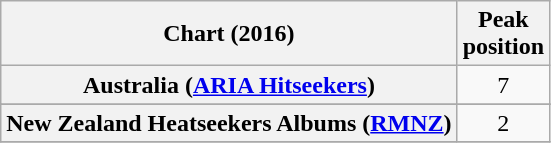<table class="wikitable sortable plainrowheaders" style="text-align:center">
<tr>
<th scope="col">Chart (2016)</th>
<th scope="col">Peak<br> position</th>
</tr>
<tr>
<th scope="row">Australia (<a href='#'>ARIA Hitseekers</a>)</th>
<td>7</td>
</tr>
<tr>
</tr>
<tr>
</tr>
<tr>
</tr>
<tr>
<th scope="row">New Zealand Heatseekers Albums (<a href='#'>RMNZ</a>)</th>
<td>2</td>
</tr>
<tr>
</tr>
</table>
